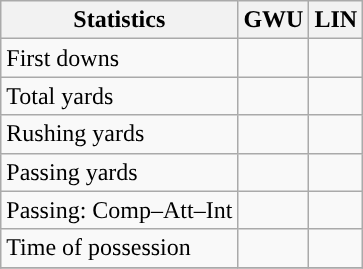<table class="wikitable" style="float: left;">
<tr>
<th>Statistics</th>
<th>GWU</th>
<th>LIN</th>
</tr>
<tr>
<td>First downs</td>
<td></td>
<td></td>
</tr>
<tr>
<td>Total yards</td>
<td></td>
<td></td>
</tr>
<tr>
<td>Rushing yards</td>
<td></td>
<td></td>
</tr>
<tr>
<td>Passing yards</td>
<td></td>
<td></td>
</tr>
<tr>
<td>Passing: Comp–Att–Int</td>
<td></td>
<td></td>
</tr>
<tr>
<td>Time of possession</td>
<td></td>
<td></td>
</tr>
<tr>
</tr>
</table>
